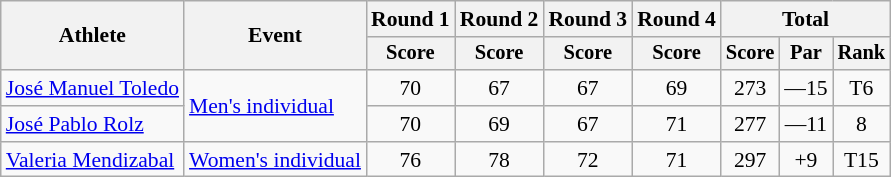<table class=wikitable style=font-size:90%;text-align:center>
<tr>
<th rowspan=2>Athlete</th>
<th rowspan=2>Event</th>
<th>Round 1</th>
<th>Round 2</th>
<th>Round 3</th>
<th>Round 4</th>
<th colspan=3>Total</th>
</tr>
<tr style=font-size:95%>
<th>Score</th>
<th>Score</th>
<th>Score</th>
<th>Score</th>
<th>Score</th>
<th>Par</th>
<th>Rank</th>
</tr>
<tr>
<td align=left><a href='#'>José Manuel Toledo</a></td>
<td align=left rowspan=2><a href='#'>Men's individual</a></td>
<td>70</td>
<td>67</td>
<td>67</td>
<td>69</td>
<td>273</td>
<td>—15</td>
<td>T6</td>
</tr>
<tr>
<td align=left><a href='#'>José Pablo Rolz</a></td>
<td>70</td>
<td>69</td>
<td>67</td>
<td>71</td>
<td>277</td>
<td>—11</td>
<td>8</td>
</tr>
<tr>
<td align=left><a href='#'>Valeria Mendizabal</a></td>
<td align=left><a href='#'>Women's individual</a></td>
<td>76</td>
<td>78</td>
<td>72</td>
<td>71</td>
<td>297</td>
<td>+9</td>
<td>T15</td>
</tr>
</table>
